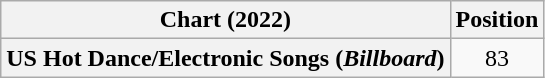<table class="wikitable plainrowheaders" style="text-align:center">
<tr>
<th scope="col">Chart (2022)</th>
<th scope="col">Position</th>
</tr>
<tr>
<th scope="row">US Hot Dance/Electronic Songs (<em>Billboard</em>)</th>
<td>83</td>
</tr>
</table>
